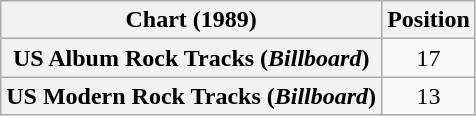<table class="wikitable plainrowheaders" style="text-align:center">
<tr>
<th>Chart (1989)</th>
<th>Position</th>
</tr>
<tr>
<th scope="row">US Album Rock Tracks (<em>Billboard</em>)</th>
<td>17</td>
</tr>
<tr>
<th scope="row">US Modern Rock Tracks (<em>Billboard</em>)</th>
<td>13</td>
</tr>
</table>
